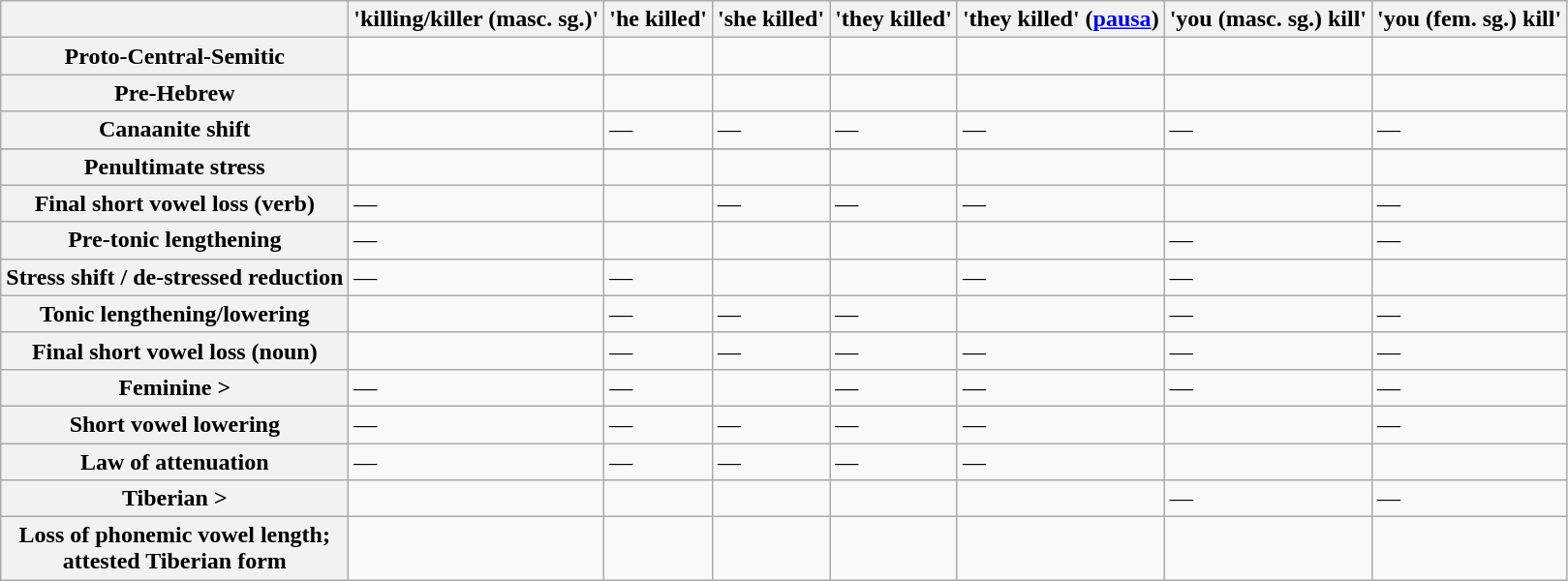<table class="wikitable nowrap">
<tr>
<th></th>
<th>'killing/killer (masc. sg.)'</th>
<th>'he killed'</th>
<th>'she killed'</th>
<th>'they killed'</th>
<th>'they killed' (<a href='#'>pausa</a>)</th>
<th>'you (masc. sg.) kill'</th>
<th>'you (fem. sg.) kill'</th>
</tr>
<tr>
<th>Proto-Central-Semitic</th>
<td></td>
<td></td>
<td></td>
<td></td>
<td></td>
<td></td>
<td></td>
</tr>
<tr>
<th>Pre-Hebrew</th>
<td></td>
<td></td>
<td></td>
<td></td>
<td></td>
<td></td>
<td></td>
</tr>
<tr>
<th>Canaanite shift</th>
<td></td>
<td>—</td>
<td>—</td>
<td>—</td>
<td>—</td>
<td>—</td>
<td>—</td>
</tr>
<tr>
</tr>
<tr>
<th>Penultimate stress</th>
<td></td>
<td></td>
<td></td>
<td></td>
<td></td>
<td></td>
<td></td>
</tr>
<tr>
<th>Final short vowel loss (verb)</th>
<td>—</td>
<td></td>
<td>—</td>
<td>—</td>
<td>—</td>
<td></td>
<td>—</td>
</tr>
<tr>
<th>Pre-tonic lengthening</th>
<td>—</td>
<td></td>
<td></td>
<td></td>
<td></td>
<td>—</td>
<td>—</td>
</tr>
<tr>
<th>Stress shift / de-stressed reduction</th>
<td>—</td>
<td>—</td>
<td></td>
<td></td>
<td>—</td>
<td>—</td>
<td></td>
</tr>
<tr>
<th>Tonic lengthening/lowering</th>
<td></td>
<td>—</td>
<td>—</td>
<td>—</td>
<td></td>
<td>—</td>
<td>—</td>
</tr>
<tr>
<th>Final short vowel loss (noun)</th>
<td></td>
<td>—</td>
<td>—</td>
<td>—</td>
<td>—</td>
<td>—</td>
<td>—</td>
</tr>
<tr>
<th>Feminine  > </th>
<td>—</td>
<td>—</td>
<td></td>
<td>—</td>
<td>—</td>
<td>—</td>
<td>—</td>
</tr>
<tr>
<th>Short vowel lowering</th>
<td>—</td>
<td>—</td>
<td>—</td>
<td>—</td>
<td>—</td>
<td></td>
<td>—</td>
</tr>
<tr>
<th>Law of attenuation</th>
<td>—</td>
<td>—</td>
<td>—</td>
<td>—</td>
<td>—</td>
<td></td>
<td></td>
</tr>
<tr>
<th>Tiberian  > </th>
<td></td>
<td></td>
<td></td>
<td></td>
<td></td>
<td>—</td>
<td>—</td>
</tr>
<tr>
<th>Loss of phonemic vowel length;<br>attested Tiberian form</th>
<td></td>
<td></td>
<td></td>
<td></td>
<td></td>
<td></td>
<td></td>
</tr>
</table>
